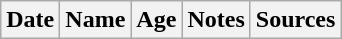<table class="wikitable">
<tr>
<th>Date</th>
<th>Name</th>
<th>Age</th>
<th>Notes</th>
<th>Sources</th>
</tr>
</table>
